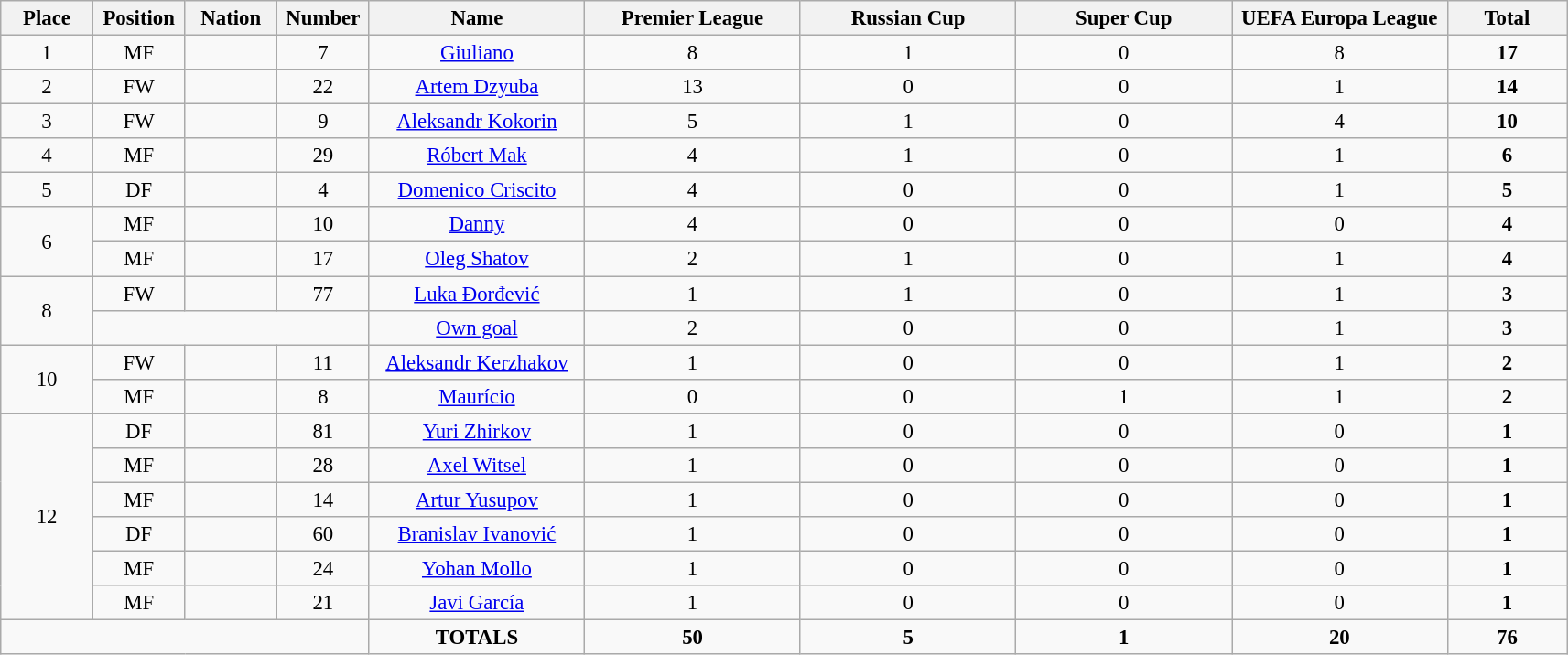<table class="wikitable" style="font-size: 95%; text-align: center;">
<tr>
<th width=60>Place</th>
<th width=60>Position</th>
<th width=60>Nation</th>
<th width=60>Number</th>
<th width=150>Name</th>
<th width=150>Premier League</th>
<th width=150>Russian Cup</th>
<th width=150>Super Cup</th>
<th width=150>UEFA Europa League</th>
<th width=80>Total</th>
</tr>
<tr>
<td>1</td>
<td>MF</td>
<td></td>
<td>7</td>
<td><a href='#'>Giuliano</a></td>
<td>8</td>
<td>1</td>
<td>0</td>
<td>8</td>
<td><strong>17</strong></td>
</tr>
<tr>
<td>2</td>
<td>FW</td>
<td></td>
<td>22</td>
<td><a href='#'>Artem Dzyuba</a></td>
<td>13</td>
<td>0</td>
<td>0</td>
<td>1</td>
<td><strong>14</strong></td>
</tr>
<tr>
<td>3</td>
<td>FW</td>
<td></td>
<td>9</td>
<td><a href='#'>Aleksandr Kokorin</a></td>
<td>5</td>
<td>1</td>
<td>0</td>
<td>4</td>
<td><strong>10</strong></td>
</tr>
<tr>
<td>4</td>
<td>MF</td>
<td></td>
<td>29</td>
<td><a href='#'>Róbert Mak</a></td>
<td>4</td>
<td>1</td>
<td>0</td>
<td>1</td>
<td><strong>6</strong></td>
</tr>
<tr>
<td>5</td>
<td>DF</td>
<td></td>
<td>4</td>
<td><a href='#'>Domenico Criscito</a></td>
<td>4</td>
<td>0</td>
<td>0</td>
<td>1</td>
<td><strong>5</strong></td>
</tr>
<tr>
<td rowspan="2">6</td>
<td>MF</td>
<td></td>
<td>10</td>
<td><a href='#'>Danny</a></td>
<td>4</td>
<td>0</td>
<td>0</td>
<td>0</td>
<td><strong>4</strong></td>
</tr>
<tr>
<td>MF</td>
<td></td>
<td>17</td>
<td><a href='#'>Oleg Shatov</a></td>
<td>2</td>
<td>1</td>
<td>0</td>
<td>1</td>
<td><strong>4</strong></td>
</tr>
<tr>
<td rowspan="2">8</td>
<td>FW</td>
<td></td>
<td>77</td>
<td><a href='#'>Luka Đorđević</a></td>
<td>1</td>
<td>1</td>
<td>0</td>
<td>1</td>
<td><strong>3</strong></td>
</tr>
<tr>
<td colspan="3"></td>
<td><a href='#'>Own goal</a></td>
<td>2</td>
<td>0</td>
<td>0</td>
<td>1</td>
<td><strong>3</strong></td>
</tr>
<tr>
<td rowspan="2">10</td>
<td>FW</td>
<td></td>
<td>11</td>
<td><a href='#'>Aleksandr Kerzhakov</a></td>
<td>1</td>
<td>0</td>
<td>0</td>
<td>1</td>
<td><strong>2</strong></td>
</tr>
<tr>
<td>MF</td>
<td></td>
<td>8</td>
<td><a href='#'>Maurício</a></td>
<td>0</td>
<td>0</td>
<td>1</td>
<td>1</td>
<td><strong>2</strong></td>
</tr>
<tr>
<td rowspan="6">12</td>
<td>DF</td>
<td></td>
<td>81</td>
<td><a href='#'>Yuri Zhirkov</a></td>
<td>1</td>
<td>0</td>
<td>0</td>
<td>0</td>
<td><strong>1</strong></td>
</tr>
<tr>
<td>MF</td>
<td></td>
<td>28</td>
<td><a href='#'>Axel Witsel</a></td>
<td>1</td>
<td>0</td>
<td>0</td>
<td>0</td>
<td><strong>1</strong></td>
</tr>
<tr>
<td>MF</td>
<td></td>
<td>14</td>
<td><a href='#'>Artur Yusupov</a></td>
<td>1</td>
<td>0</td>
<td>0</td>
<td>0</td>
<td><strong>1</strong></td>
</tr>
<tr>
<td>DF</td>
<td></td>
<td>60</td>
<td><a href='#'>Branislav Ivanović</a></td>
<td>1</td>
<td>0</td>
<td>0</td>
<td>0</td>
<td><strong>1</strong></td>
</tr>
<tr>
<td>MF</td>
<td></td>
<td>24</td>
<td><a href='#'>Yohan Mollo</a></td>
<td>1</td>
<td>0</td>
<td>0</td>
<td>0</td>
<td><strong>1</strong></td>
</tr>
<tr>
<td>MF</td>
<td></td>
<td>21</td>
<td><a href='#'>Javi García</a></td>
<td>1</td>
<td>0</td>
<td>0</td>
<td>0</td>
<td><strong>1</strong></td>
</tr>
<tr>
<td colspan="4"></td>
<td><strong>TOTALS</strong></td>
<td><strong>50</strong></td>
<td><strong>5</strong></td>
<td><strong>1</strong></td>
<td><strong>20</strong></td>
<td><strong>76</strong></td>
</tr>
</table>
